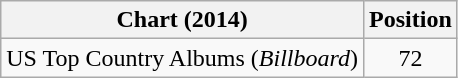<table class="wikitable">
<tr>
<th>Chart (2014)</th>
<th>Position</th>
</tr>
<tr>
<td>US Top Country Albums (<em>Billboard</em>)</td>
<td style="text-align:center;">72</td>
</tr>
</table>
